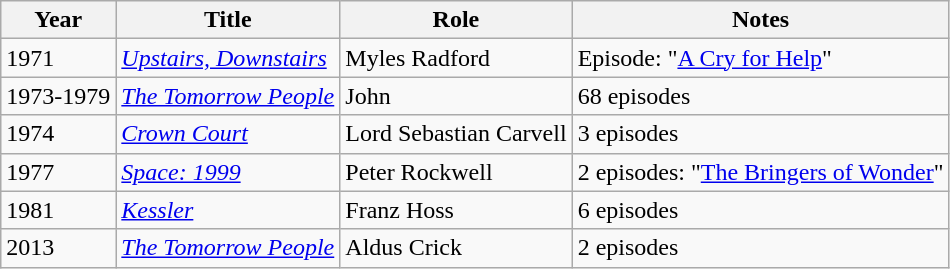<table class="wikitable">
<tr>
<th>Year</th>
<th>Title</th>
<th>Role</th>
<th>Notes</th>
</tr>
<tr>
<td>1971</td>
<td><em><a href='#'>Upstairs, Downstairs</a></em></td>
<td>Myles Radford</td>
<td>Episode: "<a href='#'>A Cry for Help</a>"</td>
</tr>
<tr>
<td>1973-1979</td>
<td><em><a href='#'>The Tomorrow People</a></em></td>
<td>John</td>
<td>68 episodes</td>
</tr>
<tr>
<td>1974</td>
<td><em><a href='#'>Crown Court</a></em></td>
<td>Lord Sebastian Carvell</td>
<td>3 episodes</td>
</tr>
<tr>
<td>1977</td>
<td><em><a href='#'>Space: 1999</a></em></td>
<td>Peter Rockwell</td>
<td>2 episodes: "<a href='#'>The Bringers of Wonder</a>"</td>
</tr>
<tr>
<td>1981</td>
<td><em><a href='#'>Kessler</a></em></td>
<td>Franz Hoss</td>
<td>6 episodes</td>
</tr>
<tr>
<td>2013</td>
<td><em><a href='#'>The Tomorrow People</a></em></td>
<td>Aldus Crick</td>
<td>2 episodes</td>
</tr>
</table>
